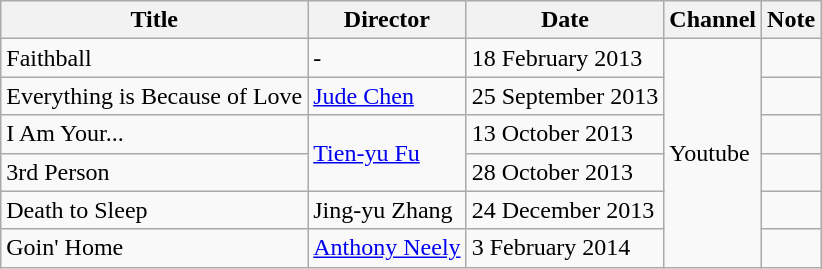<table class="wikitable">
<tr>
<th>Title</th>
<th>Director</th>
<th>Date</th>
<th>Channel</th>
<th>Note</th>
</tr>
<tr>
<td>Faithball</td>
<td>-</td>
<td>18 February 2013</td>
<td rowspan="6">Youtube</td>
<td></td>
</tr>
<tr>
<td>Everything is Because of Love</td>
<td><a href='#'>Jude Chen</a></td>
<td>25 September 2013</td>
<td></td>
</tr>
<tr>
<td>I Am Your...</td>
<td rowspan="2"><a href='#'>Tien-yu Fu</a></td>
<td>13 October 2013</td>
<td></td>
</tr>
<tr>
<td>3rd Person</td>
<td>28 October 2013</td>
<td></td>
</tr>
<tr>
<td>Death to Sleep</td>
<td>Jing-yu Zhang</td>
<td>24 December 2013</td>
<td></td>
</tr>
<tr>
<td>Goin' Home</td>
<td><a href='#'>Anthony Neely</a></td>
<td>3 February 2014</td>
<td></td>
</tr>
</table>
